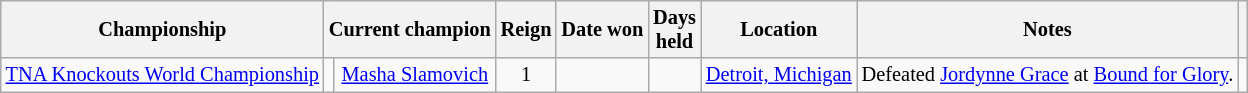<table class="wikitable" style="font-size: 85%;">
<tr>
<th>Championship</th>
<th colspan=2>Current champion</th>
<th>Reign</th>
<th>Date won</th>
<th>Days<br>held</th>
<th>Location</th>
<th>Notes</th>
<th class="unsortable"></th>
</tr>
<tr>
<td align="center"><a href='#'>TNA Knockouts World Championship</a></td>
<td align="center"></td>
<td align="center"><a href='#'>Masha Slamovich</a></td>
<td align="center">1</td>
<td align="center"></td>
<td align="center"></td>
<td align="center"><a href='#'>Detroit, Michigan</a></td>
<td align=left>Defeated <a href='#'>Jordynne Grace</a> at <a href='#'>Bound for Glory</a>.</td>
<td></td>
</tr>
</table>
